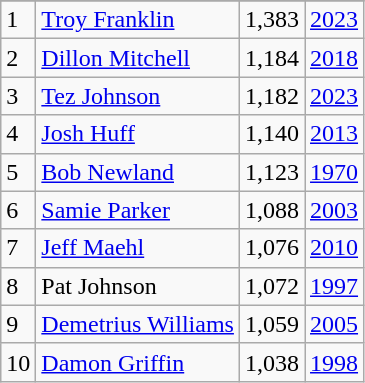<table class="wikitable">
<tr>
</tr>
<tr>
<td>1</td>
<td><a href='#'>Troy Franklin</a></td>
<td>1,383</td>
<td><a href='#'>2023</a></td>
</tr>
<tr>
<td>2</td>
<td><a href='#'>Dillon Mitchell</a></td>
<td>1,184</td>
<td><a href='#'>2018</a></td>
</tr>
<tr>
<td>3</td>
<td><a href='#'>Tez Johnson</a></td>
<td>1,182</td>
<td><a href='#'>2023</a></td>
</tr>
<tr>
<td>4</td>
<td><a href='#'>Josh Huff</a></td>
<td>1,140</td>
<td><a href='#'>2013</a></td>
</tr>
<tr>
<td>5</td>
<td><a href='#'>Bob Newland</a></td>
<td>1,123</td>
<td><a href='#'>1970</a></td>
</tr>
<tr>
<td>6</td>
<td><a href='#'>Samie Parker</a></td>
<td>1,088</td>
<td><a href='#'>2003</a></td>
</tr>
<tr>
<td>7</td>
<td><a href='#'>Jeff Maehl</a></td>
<td>1,076</td>
<td><a href='#'>2010</a></td>
</tr>
<tr>
<td>8</td>
<td>Pat Johnson</td>
<td>1,072</td>
<td><a href='#'>1997</a></td>
</tr>
<tr>
<td>9</td>
<td><a href='#'>Demetrius Williams</a></td>
<td>1,059</td>
<td><a href='#'>2005</a></td>
</tr>
<tr>
<td>10</td>
<td><a href='#'>Damon Griffin</a></td>
<td>1,038</td>
<td><a href='#'>1998</a></td>
</tr>
</table>
